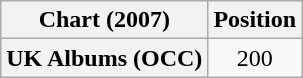<table class="wikitable plainrowheaders" style="text-align:center">
<tr>
<th scope="col">Chart (2007)</th>
<th scope="col">Position</th>
</tr>
<tr>
<th scope="row">UK Albums (OCC)</th>
<td>200</td>
</tr>
</table>
